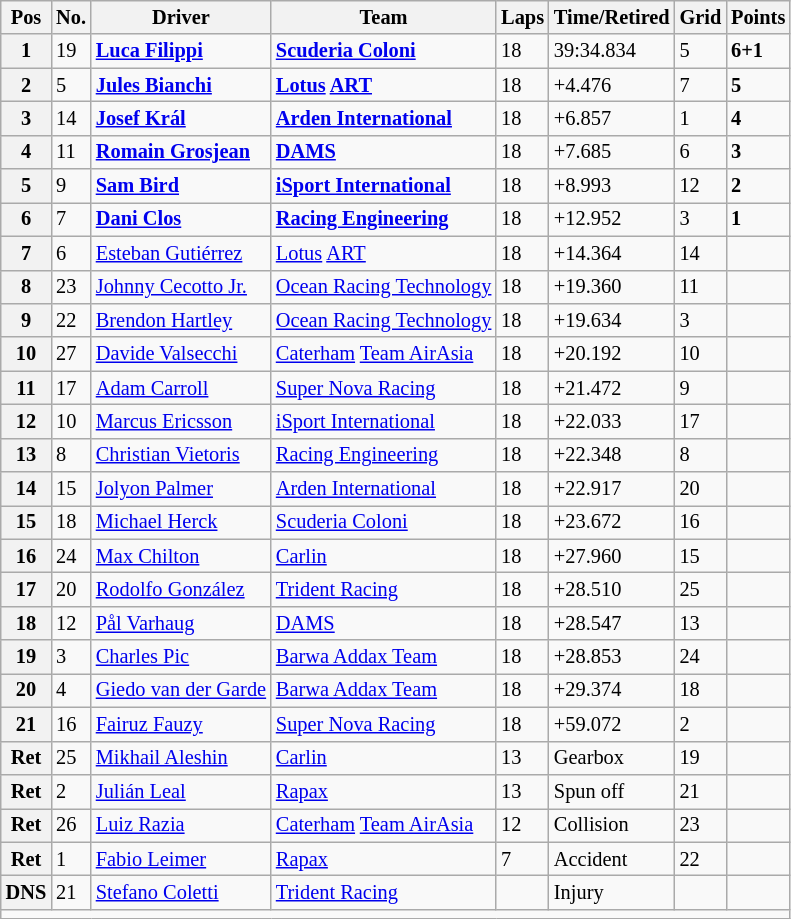<table class="wikitable" style="font-size:85%">
<tr>
<th>Pos</th>
<th>No.</th>
<th>Driver</th>
<th>Team</th>
<th>Laps</th>
<th>Time/Retired</th>
<th>Grid</th>
<th>Points</th>
</tr>
<tr>
<th>1</th>
<td>19</td>
<td> <strong><a href='#'>Luca Filippi</a></strong></td>
<td><strong><a href='#'>Scuderia Coloni</a></strong></td>
<td>18</td>
<td>39:34.834</td>
<td>5</td>
<td><strong>6+1</strong></td>
</tr>
<tr>
<th>2</th>
<td>5</td>
<td> <strong><a href='#'>Jules Bianchi</a></strong></td>
<td><strong><a href='#'>Lotus</a> <a href='#'>ART</a></strong></td>
<td>18</td>
<td>+4.476</td>
<td>7</td>
<td><strong>5</strong></td>
</tr>
<tr>
<th>3</th>
<td>14</td>
<td> <strong><a href='#'>Josef Král</a></strong></td>
<td><strong><a href='#'>Arden International</a></strong></td>
<td>18</td>
<td>+6.857</td>
<td>1</td>
<td><strong>4</strong></td>
</tr>
<tr>
<th>4</th>
<td>11</td>
<td> <strong><a href='#'>Romain Grosjean</a></strong></td>
<td><strong><a href='#'>DAMS</a></strong></td>
<td>18</td>
<td>+7.685</td>
<td>6</td>
<td><strong>3</strong></td>
</tr>
<tr>
<th>5</th>
<td>9</td>
<td> <strong><a href='#'>Sam Bird</a></strong></td>
<td><strong><a href='#'>iSport International</a></strong></td>
<td>18</td>
<td>+8.993</td>
<td>12</td>
<td><strong>2</strong></td>
</tr>
<tr>
<th>6</th>
<td>7</td>
<td> <strong><a href='#'>Dani Clos</a></strong></td>
<td><strong><a href='#'>Racing Engineering</a></strong></td>
<td>18</td>
<td>+12.952</td>
<td>3</td>
<td><strong>1</strong></td>
</tr>
<tr>
<th>7</th>
<td>6</td>
<td> <a href='#'>Esteban Gutiérrez</a></td>
<td><a href='#'>Lotus</a> <a href='#'>ART</a></td>
<td>18</td>
<td>+14.364</td>
<td>14</td>
<td></td>
</tr>
<tr>
<th>8</th>
<td>23</td>
<td> <a href='#'>Johnny Cecotto Jr.</a></td>
<td><a href='#'>Ocean Racing Technology</a></td>
<td>18</td>
<td>+19.360</td>
<td>11</td>
<td></td>
</tr>
<tr>
<th>9</th>
<td>22</td>
<td> <a href='#'>Brendon Hartley</a></td>
<td><a href='#'>Ocean Racing Technology</a></td>
<td>18</td>
<td>+19.634</td>
<td>3</td>
<td></td>
</tr>
<tr>
<th>10</th>
<td>27</td>
<td> <a href='#'>Davide Valsecchi</a></td>
<td><a href='#'>Caterham</a> <a href='#'>Team AirAsia</a></td>
<td>18</td>
<td>+20.192</td>
<td>10</td>
<td></td>
</tr>
<tr>
<th>11</th>
<td>17</td>
<td> <a href='#'>Adam Carroll</a></td>
<td><a href='#'>Super Nova Racing</a></td>
<td>18</td>
<td>+21.472</td>
<td>9</td>
<td></td>
</tr>
<tr>
<th>12</th>
<td>10</td>
<td> <a href='#'>Marcus Ericsson</a></td>
<td><a href='#'>iSport International</a></td>
<td>18</td>
<td>+22.033</td>
<td>17</td>
<td></td>
</tr>
<tr>
<th>13</th>
<td>8</td>
<td> <a href='#'>Christian Vietoris</a></td>
<td><a href='#'>Racing Engineering</a></td>
<td>18</td>
<td>+22.348</td>
<td>8</td>
<td></td>
</tr>
<tr>
<th>14</th>
<td>15</td>
<td> <a href='#'>Jolyon Palmer</a></td>
<td><a href='#'>Arden International</a></td>
<td>18</td>
<td>+22.917</td>
<td>20</td>
<td></td>
</tr>
<tr>
<th>15</th>
<td>18</td>
<td> <a href='#'>Michael Herck</a></td>
<td><a href='#'>Scuderia Coloni</a></td>
<td>18</td>
<td>+23.672</td>
<td>16</td>
<td></td>
</tr>
<tr>
<th>16</th>
<td>24</td>
<td> <a href='#'>Max Chilton</a></td>
<td><a href='#'>Carlin</a></td>
<td>18</td>
<td>+27.960</td>
<td>15</td>
<td></td>
</tr>
<tr>
<th>17</th>
<td>20</td>
<td> <a href='#'>Rodolfo González</a></td>
<td><a href='#'>Trident Racing</a></td>
<td>18</td>
<td>+28.510</td>
<td>25</td>
<td></td>
</tr>
<tr>
<th>18</th>
<td>12</td>
<td> <a href='#'>Pål Varhaug</a></td>
<td><a href='#'>DAMS</a></td>
<td>18</td>
<td>+28.547</td>
<td>13</td>
<td></td>
</tr>
<tr>
<th>19</th>
<td>3</td>
<td> <a href='#'>Charles Pic</a></td>
<td><a href='#'>Barwa Addax Team</a></td>
<td>18</td>
<td>+28.853</td>
<td>24</td>
<td></td>
</tr>
<tr>
<th>20</th>
<td>4</td>
<td> <a href='#'>Giedo van der Garde</a></td>
<td><a href='#'>Barwa Addax Team</a></td>
<td>18</td>
<td>+29.374</td>
<td>18</td>
<td></td>
</tr>
<tr>
<th>21</th>
<td>16</td>
<td> <a href='#'>Fairuz Fauzy</a></td>
<td><a href='#'>Super Nova Racing</a></td>
<td>18</td>
<td>+59.072</td>
<td>2</td>
<td></td>
</tr>
<tr>
<th>Ret</th>
<td>25</td>
<td> <a href='#'>Mikhail Aleshin</a></td>
<td><a href='#'>Carlin</a></td>
<td>13</td>
<td>Gearbox</td>
<td>19</td>
<td></td>
</tr>
<tr>
<th>Ret</th>
<td>2</td>
<td> <a href='#'>Julián Leal</a></td>
<td><a href='#'>Rapax</a></td>
<td>13</td>
<td>Spun off</td>
<td>21</td>
<td></td>
</tr>
<tr>
<th>Ret</th>
<td>26</td>
<td> <a href='#'>Luiz Razia</a></td>
<td><a href='#'>Caterham</a> <a href='#'>Team AirAsia</a></td>
<td>12</td>
<td>Collision</td>
<td>23</td>
<td></td>
</tr>
<tr>
<th>Ret</th>
<td>1</td>
<td> <a href='#'>Fabio Leimer</a></td>
<td><a href='#'>Rapax</a></td>
<td>7</td>
<td>Accident</td>
<td>22</td>
<td></td>
</tr>
<tr>
<th>DNS</th>
<td>21</td>
<td> <a href='#'>Stefano Coletti</a></td>
<td><a href='#'>Trident Racing</a></td>
<td></td>
<td>Injury</td>
<td></td>
<td></td>
</tr>
<tr>
<td colspan=8></td>
</tr>
</table>
